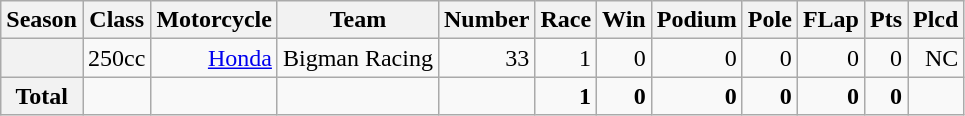<table class="wikitable">
<tr>
<th>Season</th>
<th>Class</th>
<th>Motorcycle</th>
<th>Team</th>
<th>Number</th>
<th>Race</th>
<th>Win</th>
<th>Podium</th>
<th>Pole</th>
<th>FLap</th>
<th>Pts</th>
<th>Plcd</th>
</tr>
<tr align="right">
<th></th>
<td>250cc</td>
<td><a href='#'>Honda</a></td>
<td>Bigman Racing</td>
<td>33</td>
<td>1</td>
<td>0</td>
<td>0</td>
<td>0</td>
<td>0</td>
<td>0</td>
<td>NC</td>
</tr>
<tr align="right">
<th>Total</th>
<td></td>
<td></td>
<td></td>
<td></td>
<td><strong>1</strong></td>
<td><strong>0</strong></td>
<td><strong>0</strong></td>
<td><strong>0</strong></td>
<td><strong>0</strong></td>
<td><strong>0</strong></td>
<td></td>
</tr>
</table>
